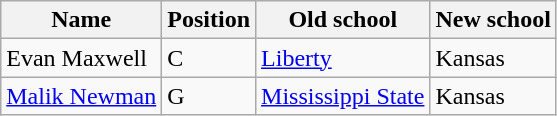<table class="wikitable">
<tr>
<th>Name</th>
<th>Position</th>
<th>Old school</th>
<th>New school</th>
</tr>
<tr>
<td>Evan Maxwell</td>
<td>C</td>
<td><a href='#'>Liberty</a></td>
<td>Kansas </td>
</tr>
<tr>
<td><a href='#'>Malik Newman</a></td>
<td>G</td>
<td><a href='#'>Mississippi State</a></td>
<td>Kansas </td>
</tr>
</table>
